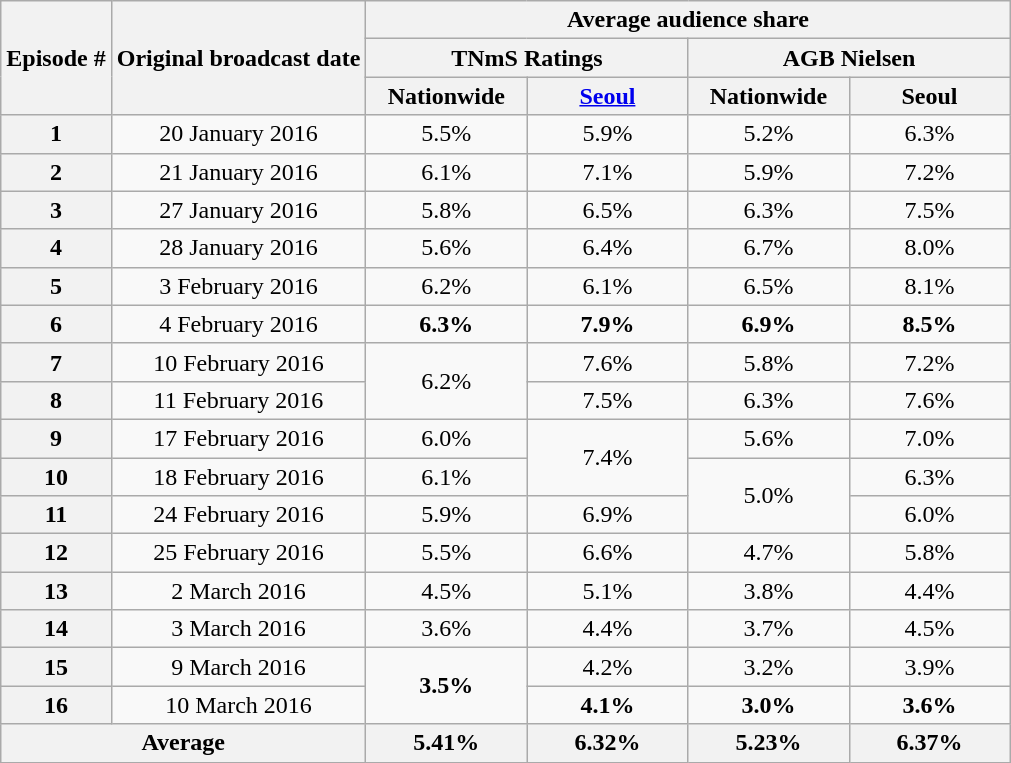<table class=wikitable style="text-align:center">
<tr>
<th rowspan="3">Episode #</th>
<th rowspan="3">Original broadcast date</th>
<th colspan="4">Average audience share</th>
</tr>
<tr>
<th colspan="2">TNmS Ratings</th>
<th colspan="2">AGB Nielsen</th>
</tr>
<tr>
<th width=100>Nationwide</th>
<th width=100><a href='#'>Seoul</a></th>
<th width=100>Nationwide</th>
<th width=100>Seoul</th>
</tr>
<tr>
<th>1</th>
<td>20 January 2016</td>
<td>5.5%</td>
<td>5.9%</td>
<td>5.2%</td>
<td>6.3%</td>
</tr>
<tr>
<th>2</th>
<td>21 January 2016</td>
<td>6.1%</td>
<td>7.1%</td>
<td>5.9%</td>
<td>7.2%</td>
</tr>
<tr>
<th>3</th>
<td>27 January 2016</td>
<td>5.8%</td>
<td>6.5%</td>
<td>6.3%</td>
<td>7.5%</td>
</tr>
<tr>
<th>4</th>
<td>28 January 2016</td>
<td>5.6%</td>
<td>6.4%</td>
<td>6.7%</td>
<td>8.0%</td>
</tr>
<tr>
<th>5</th>
<td>3 February 2016</td>
<td>6.2%</td>
<td>6.1%</td>
<td>6.5%</td>
<td>8.1%</td>
</tr>
<tr>
<th>6</th>
<td>4 February 2016</td>
<td><span><strong>6.3%</strong></span></td>
<td><span><strong>7.9%</strong></span></td>
<td><span><strong>6.9%</strong></span></td>
<td><span><strong>8.5%</strong></span></td>
</tr>
<tr>
<th>7</th>
<td>10 February 2016</td>
<td rowspan=2>6.2%</td>
<td>7.6%</td>
<td>5.8%</td>
<td>7.2%</td>
</tr>
<tr>
<th>8</th>
<td>11 February 2016</td>
<td>7.5%</td>
<td>6.3%</td>
<td>7.6%</td>
</tr>
<tr>
<th>9</th>
<td>17 February 2016</td>
<td>6.0%</td>
<td rowspan=2>7.4%</td>
<td>5.6%</td>
<td>7.0%</td>
</tr>
<tr>
<th>10</th>
<td>18 February 2016</td>
<td>6.1%</td>
<td rowspan=2>5.0%</td>
<td>6.3%</td>
</tr>
<tr>
<th>11</th>
<td>24 February 2016</td>
<td>5.9%</td>
<td>6.9%</td>
<td>6.0%</td>
</tr>
<tr>
<th>12</th>
<td>25 February 2016</td>
<td>5.5%</td>
<td>6.6%</td>
<td>4.7%</td>
<td>5.8%</td>
</tr>
<tr>
<th>13</th>
<td>2 March 2016</td>
<td>4.5%</td>
<td>5.1%</td>
<td>3.8%</td>
<td>4.4%</td>
</tr>
<tr>
<th>14</th>
<td>3 March 2016</td>
<td>3.6%</td>
<td>4.4%</td>
<td>3.7%</td>
<td>4.5%</td>
</tr>
<tr>
<th>15</th>
<td>9 March 2016</td>
<td rowspan=2><span><strong>3.5%</strong></span></td>
<td>4.2%</td>
<td>3.2%</td>
<td>3.9%</td>
</tr>
<tr>
<th>16</th>
<td>10 March 2016</td>
<td><span><strong>4.1%</strong></span></td>
<td><span><strong>3.0%</strong></span></td>
<td><span><strong>3.6%</strong></span></td>
</tr>
<tr>
<th colspan=2>Average</th>
<th><span><strong>5.41%</strong></span></th>
<th><span><strong>6.32%</strong></span></th>
<th><span><strong>5.23%</strong></span></th>
<th><span><strong>6.37%</strong></span></th>
</tr>
</table>
